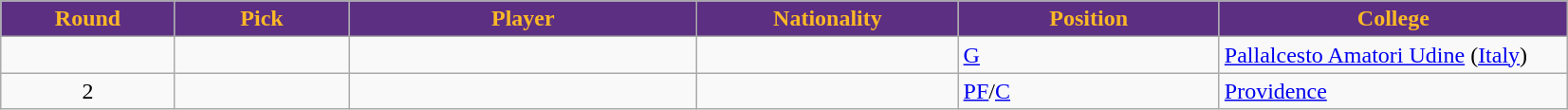<table class="wikitable sortable">
<tr>
<th style="background:#5c2f83; color:#fcb926" width="10%">Round</th>
<th style="background:#5c2f83; color:#fcb926" width="10%">Pick</th>
<th style="background:#5c2f83; color:#fcb926" width="20%">Player</th>
<th style="background:#5c2f83; color:#fcb926" width="15%">Nationality</th>
<th style="background:#5c2f83; color:#fcb926" width="15%">Position</th>
<th style="background:#5c2f83; color:#fcb926" width="20%">College</th>
</tr>
<tr>
<td align=center></td>
<td align=center></td>
<td></td>
<td></td>
<td><a href='#'>G</a></td>
<td><a href='#'>Pallalcesto Amatori Udine</a> (<a href='#'>Italy</a>)</td>
</tr>
<tr>
<td align=center>2</td>
<td align=center></td>
<td></td>
<td></td>
<td><a href='#'>PF</a>/<a href='#'>C</a></td>
<td><a href='#'>Providence</a></td>
</tr>
</table>
